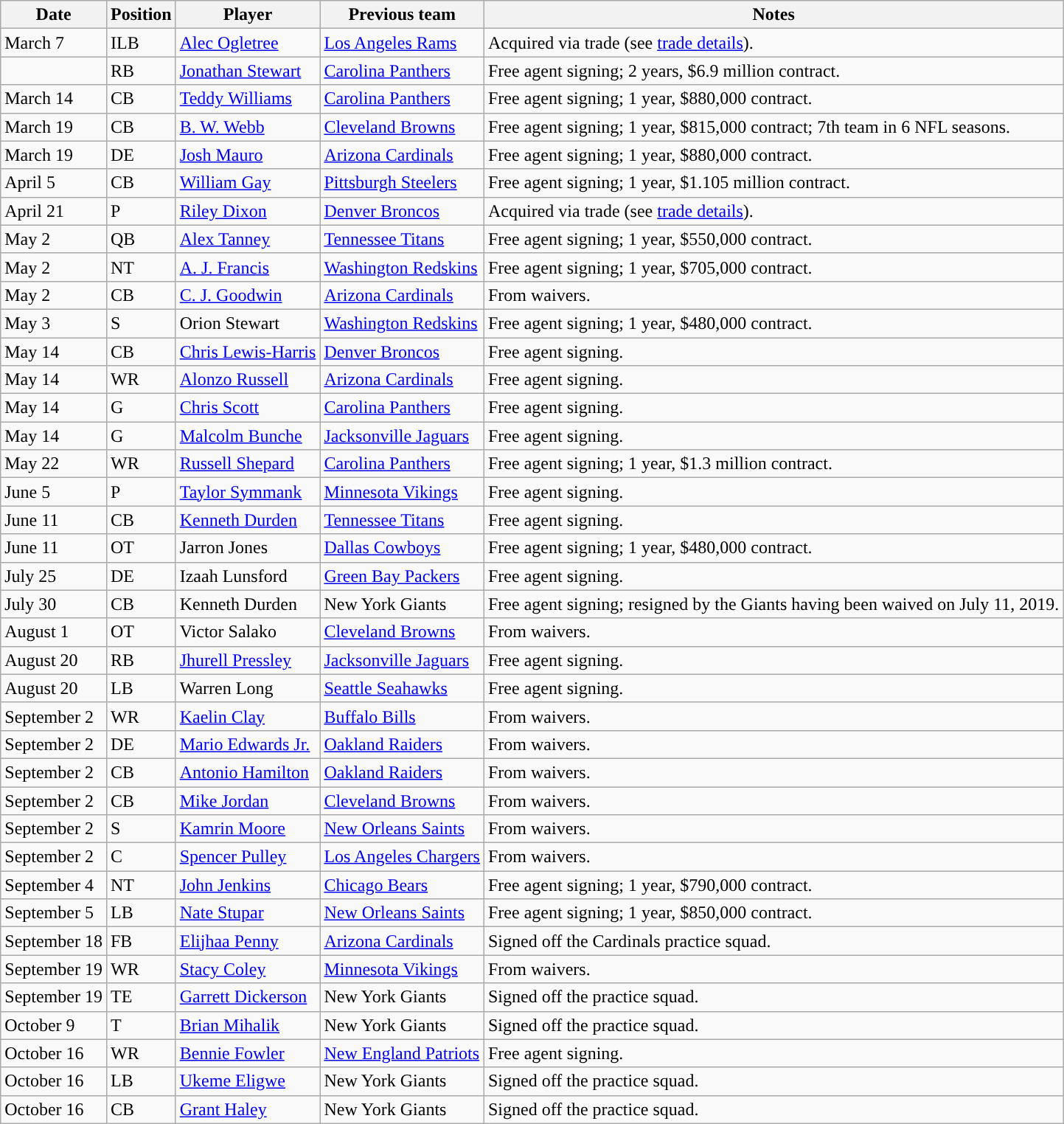<table class="wikitable sortable">
<tr>
<th>Date</th>
<th>Position</th>
<th>Player</th>
<th>Previous team</th>
<th>Notes</th>
</tr>
<tr>
<td>March 7</td>
<td>ILB</td>
<td><a href='#'>Alec Ogletree</a></td>
<td><a href='#'>Los Angeles Rams</a></td>
<td>Acquired via trade (see <a href='#'>trade details</a>).</td>
</tr>
<tr>
<td></td>
<td>RB</td>
<td><a href='#'>Jonathan Stewart</a></td>
<td><a href='#'>Carolina Panthers</a></td>
<td>Free agent signing; 2 years, $6.9 million contract.</td>
</tr>
<tr>
<td>March 14</td>
<td>CB</td>
<td><a href='#'>Teddy Williams</a></td>
<td><a href='#'>Carolina Panthers</a></td>
<td>Free agent signing; 1 year, $880,000 contract.</td>
</tr>
<tr>
<td>March 19</td>
<td>CB</td>
<td><a href='#'>B. W. Webb</a></td>
<td><a href='#'>Cleveland Browns</a></td>
<td>Free agent signing; 1 year, $815,000 contract; 7th team in 6 NFL seasons.</td>
</tr>
<tr>
<td>March 19</td>
<td>DE</td>
<td><a href='#'>Josh Mauro</a></td>
<td><a href='#'>Arizona Cardinals</a></td>
<td>Free agent signing; 1 year, $880,000 contract.</td>
</tr>
<tr>
<td>April 5</td>
<td>CB</td>
<td><a href='#'>William Gay</a></td>
<td><a href='#'>Pittsburgh Steelers</a></td>
<td>Free agent signing; 1 year, $1.105 million contract.</td>
</tr>
<tr>
<td>April 21</td>
<td>P</td>
<td><a href='#'>Riley Dixon</a></td>
<td><a href='#'>Denver Broncos</a></td>
<td>Acquired via trade (see <a href='#'>trade details</a>).</td>
</tr>
<tr>
<td>May 2</td>
<td>QB</td>
<td><a href='#'>Alex Tanney</a></td>
<td><a href='#'>Tennessee Titans</a></td>
<td>Free agent signing; 1 year, $550,000 contract.</td>
</tr>
<tr>
<td>May 2</td>
<td>NT</td>
<td><a href='#'>A. J. Francis</a></td>
<td><a href='#'>Washington Redskins</a></td>
<td>Free agent signing; 1 year, $705,000 contract.</td>
</tr>
<tr>
<td>May 2</td>
<td>CB</td>
<td><a href='#'>C. J. Goodwin</a></td>
<td><a href='#'>Arizona Cardinals</a></td>
<td>From waivers.</td>
</tr>
<tr>
<td>May 3</td>
<td>S</td>
<td>Orion Stewart</td>
<td><a href='#'>Washington Redskins</a></td>
<td>Free agent signing; 1 year, $480,000 contract.</td>
</tr>
<tr>
<td>May 14</td>
<td>CB</td>
<td><a href='#'>Chris Lewis-Harris</a></td>
<td><a href='#'>Denver Broncos</a></td>
<td>Free agent signing.</td>
</tr>
<tr>
<td>May 14</td>
<td>WR</td>
<td><a href='#'>Alonzo Russell</a></td>
<td><a href='#'>Arizona Cardinals</a></td>
<td>Free agent signing.</td>
</tr>
<tr>
<td>May 14</td>
<td>G</td>
<td><a href='#'>Chris Scott</a></td>
<td><a href='#'>Carolina Panthers</a></td>
<td>Free agent signing.</td>
</tr>
<tr>
<td>May 14</td>
<td>G</td>
<td><a href='#'>Malcolm Bunche</a></td>
<td><a href='#'>Jacksonville Jaguars</a></td>
<td>Free agent signing.</td>
</tr>
<tr>
<td>May 22</td>
<td>WR</td>
<td><a href='#'>Russell Shepard</a></td>
<td><a href='#'>Carolina Panthers</a></td>
<td>Free agent signing; 1 year, $1.3 million contract.</td>
</tr>
<tr>
<td>June 5</td>
<td>P</td>
<td><a href='#'>Taylor Symmank</a></td>
<td><a href='#'>Minnesota Vikings</a></td>
<td>Free agent signing.</td>
</tr>
<tr>
<td>June 11</td>
<td>CB</td>
<td><a href='#'>Kenneth Durden</a></td>
<td><a href='#'>Tennessee Titans</a></td>
<td>Free agent signing.</td>
</tr>
<tr>
<td>June 11</td>
<td>OT</td>
<td>Jarron Jones</td>
<td><a href='#'>Dallas Cowboys</a></td>
<td>Free agent signing; 1 year, $480,000 contract.</td>
</tr>
<tr>
<td>July 25</td>
<td>DE</td>
<td>Izaah Lunsford</td>
<td><a href='#'>Green Bay Packers</a></td>
<td>Free agent signing.</td>
</tr>
<tr>
<td>July 30</td>
<td>CB</td>
<td>Kenneth Durden</td>
<td>New York Giants</td>
<td>Free agent signing; resigned by the Giants having been waived on July 11, 2019.</td>
</tr>
<tr>
<td>August 1</td>
<td>OT</td>
<td>Victor Salako</td>
<td><a href='#'>Cleveland Browns</a></td>
<td>From waivers.</td>
</tr>
<tr>
<td>August 20</td>
<td>RB</td>
<td><a href='#'>Jhurell Pressley</a></td>
<td><a href='#'>Jacksonville Jaguars</a></td>
<td>Free agent signing.</td>
</tr>
<tr>
<td>August 20</td>
<td>LB</td>
<td>Warren Long</td>
<td><a href='#'>Seattle Seahawks</a></td>
<td>Free agent signing.</td>
</tr>
<tr>
<td>September 2</td>
<td>WR</td>
<td><a href='#'>Kaelin Clay</a></td>
<td><a href='#'>Buffalo Bills</a></td>
<td>From waivers.</td>
</tr>
<tr>
<td>September 2</td>
<td>DE</td>
<td><a href='#'>Mario Edwards Jr.</a></td>
<td><a href='#'>Oakland Raiders</a></td>
<td>From waivers.</td>
</tr>
<tr>
<td>September 2</td>
<td>CB</td>
<td><a href='#'>Antonio Hamilton</a></td>
<td><a href='#'>Oakland Raiders</a></td>
<td>From waivers.</td>
</tr>
<tr>
<td>September 2</td>
<td>CB</td>
<td><a href='#'>Mike Jordan</a></td>
<td><a href='#'>Cleveland Browns</a></td>
<td>From waivers.</td>
</tr>
<tr>
<td>September 2</td>
<td>S</td>
<td><a href='#'>Kamrin Moore</a></td>
<td><a href='#'>New Orleans Saints</a></td>
<td>From waivers.</td>
</tr>
<tr>
<td>September 2</td>
<td>C</td>
<td><a href='#'>Spencer Pulley</a></td>
<td><a href='#'>Los Angeles Chargers</a></td>
<td>From waivers.</td>
</tr>
<tr>
<td>September 4</td>
<td>NT</td>
<td><a href='#'>John Jenkins</a></td>
<td><a href='#'>Chicago Bears</a></td>
<td>Free agent signing; 1 year, $790,000 contract.</td>
</tr>
<tr>
<td>September 5</td>
<td>LB</td>
<td><a href='#'>Nate Stupar</a></td>
<td><a href='#'>New Orleans Saints</a></td>
<td>Free agent signing; 1 year, $850,000 contract.</td>
</tr>
<tr>
<td>September 18</td>
<td>FB</td>
<td><a href='#'>Elijhaa Penny</a></td>
<td><a href='#'>Arizona Cardinals</a></td>
<td>Signed off the Cardinals practice squad.</td>
</tr>
<tr>
<td>September 19</td>
<td>WR</td>
<td><a href='#'>Stacy Coley</a></td>
<td><a href='#'>Minnesota Vikings</a></td>
<td>From waivers.</td>
</tr>
<tr>
<td>September 19</td>
<td>TE</td>
<td><a href='#'>Garrett Dickerson</a></td>
<td>New York Giants</td>
<td>Signed off the practice squad.</td>
</tr>
<tr>
<td>October 9</td>
<td>T</td>
<td><a href='#'>Brian Mihalik</a></td>
<td>New York Giants</td>
<td>Signed off the practice squad.</td>
</tr>
<tr>
<td>October 16</td>
<td>WR</td>
<td><a href='#'>Bennie Fowler</a></td>
<td><a href='#'>New England Patriots</a></td>
<td>Free agent signing.</td>
</tr>
<tr>
<td>October 16</td>
<td>LB</td>
<td><a href='#'>Ukeme Eligwe</a></td>
<td>New York Giants</td>
<td>Signed off the practice squad.</td>
</tr>
<tr>
<td>October 16</td>
<td>CB</td>
<td><a href='#'>Grant Haley</a></td>
<td>New York Giants</td>
<td>Signed off the practice squad.</td>
</tr>
</table>
